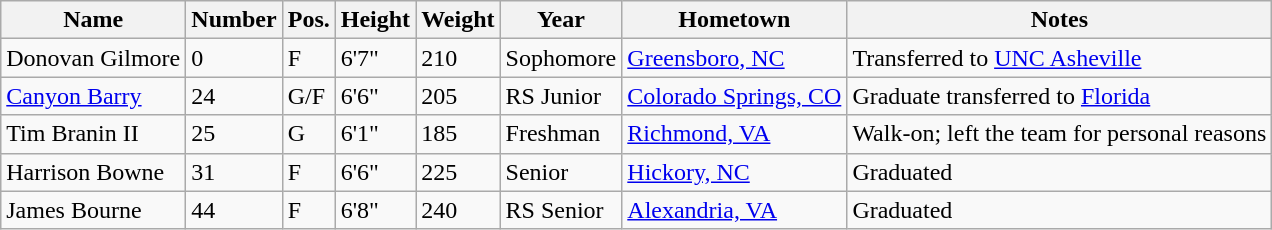<table class="wikitable sortable">
<tr>
<th>Name</th>
<th>Number</th>
<th>Pos.</th>
<th>Height</th>
<th>Weight</th>
<th>Year</th>
<th>Hometown</th>
<th class="unsortable">Notes</th>
</tr>
<tr>
<td>Donovan Gilmore</td>
<td>0</td>
<td>F</td>
<td>6'7"</td>
<td>210</td>
<td>Sophomore</td>
<td><a href='#'>Greensboro, NC</a></td>
<td>Transferred to <a href='#'>UNC Asheville</a></td>
</tr>
<tr>
<td><a href='#'>Canyon Barry</a></td>
<td>24</td>
<td>G/F</td>
<td>6'6"</td>
<td>205</td>
<td>RS Junior</td>
<td><a href='#'>Colorado Springs, CO</a></td>
<td>Graduate transferred to <a href='#'>Florida</a></td>
</tr>
<tr>
<td>Tim Branin II</td>
<td>25</td>
<td>G</td>
<td>6'1"</td>
<td>185</td>
<td>Freshman</td>
<td><a href='#'>Richmond, VA</a></td>
<td>Walk-on; left the team for personal reasons</td>
</tr>
<tr>
<td>Harrison Bowne</td>
<td>31</td>
<td>F</td>
<td>6'6"</td>
<td>225</td>
<td>Senior</td>
<td><a href='#'>Hickory, NC</a></td>
<td>Graduated</td>
</tr>
<tr>
<td>James Bourne</td>
<td>44</td>
<td>F</td>
<td>6'8"</td>
<td>240</td>
<td>RS Senior</td>
<td><a href='#'>Alexandria, VA</a></td>
<td>Graduated</td>
</tr>
</table>
